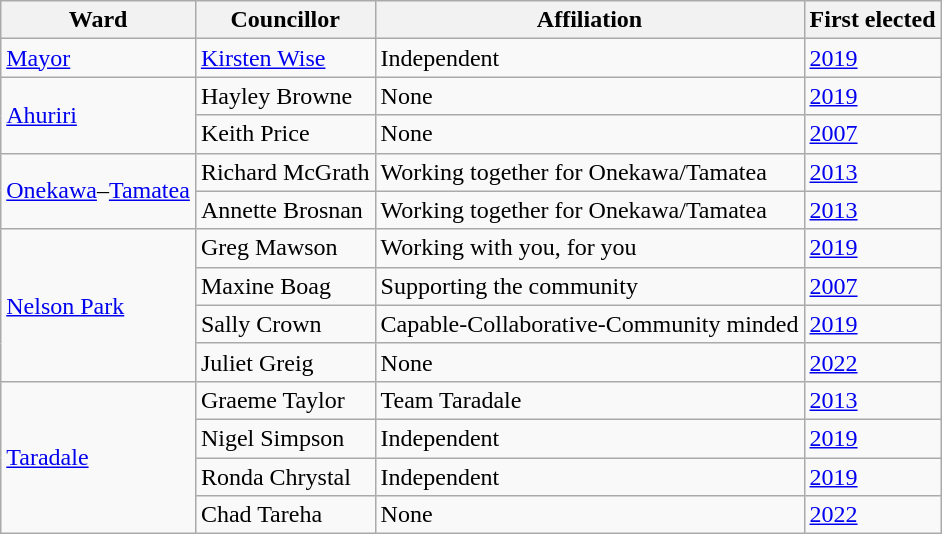<table class="wikitable">
<tr>
<th>Ward</th>
<th>Councillor</th>
<th>Affiliation</th>
<th>First elected</th>
</tr>
<tr>
<td><a href='#'>Mayor</a></td>
<td><a href='#'>Kirsten Wise</a></td>
<td>Independent</td>
<td><a href='#'>2019</a></td>
</tr>
<tr>
<td rowspan="2"><a href='#'>Ahuriri</a></td>
<td>Hayley Browne</td>
<td>None</td>
<td><a href='#'>2019</a></td>
</tr>
<tr>
<td>Keith Price</td>
<td>None</td>
<td><a href='#'>2007</a></td>
</tr>
<tr>
<td rowspan="2"><a href='#'>Onekawa</a>–<a href='#'>Tamatea</a></td>
<td>Richard McGrath</td>
<td>Working together for Onekawa/Tamatea</td>
<td><a href='#'>2013</a></td>
</tr>
<tr>
<td>Annette Brosnan</td>
<td>Working together for Onekawa/Tamatea</td>
<td><a href='#'>2013</a></td>
</tr>
<tr>
<td rowspan="4"><a href='#'>Nelson Park</a></td>
<td>Greg Mawson</td>
<td>Working with you, for you</td>
<td><a href='#'>2019</a></td>
</tr>
<tr>
<td>Maxine Boag</td>
<td>Supporting the community</td>
<td><a href='#'>2007</a></td>
</tr>
<tr>
<td>Sally Crown</td>
<td>Capable-Collaborative-Community minded</td>
<td><a href='#'>2019</a></td>
</tr>
<tr>
<td>Juliet Greig</td>
<td>None</td>
<td><a href='#'>2022</a></td>
</tr>
<tr>
<td rowspan="4"><a href='#'>Taradale</a></td>
<td>Graeme Taylor</td>
<td>Team Taradale</td>
<td><a href='#'>2013</a></td>
</tr>
<tr>
<td>Nigel Simpson</td>
<td>Independent</td>
<td><a href='#'>2019</a></td>
</tr>
<tr>
<td>Ronda Chrystal</td>
<td>Independent</td>
<td><a href='#'>2019</a></td>
</tr>
<tr>
<td>Chad Tareha</td>
<td>None</td>
<td><a href='#'>2022</a></td>
</tr>
</table>
